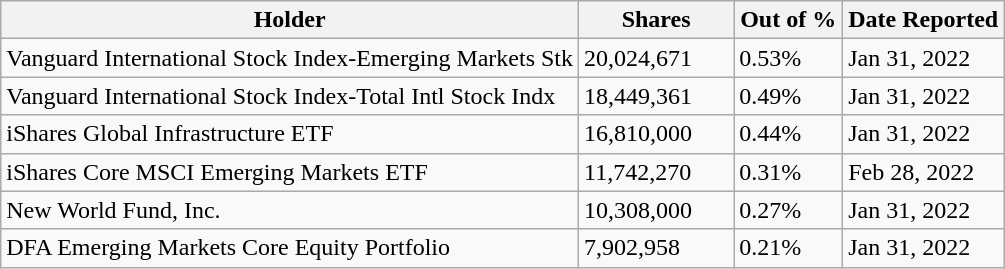<table class="wikitable">
<tr>
<th>Holder</th>
<th>Shares</th>
<th>Out of %</th>
<th>Date Reported</th>
</tr>
<tr>
<td>Vanguard International Stock Index-Emerging Markets Stk</td>
<td>20,024,671      </td>
<td>0.53%      </td>
<td>Jan 31, 2022</td>
</tr>
<tr>
<td>Vanguard International Stock Index-Total Intl Stock Indx</td>
<td>18,449,361      </td>
<td>0.49%      </td>
<td>Jan 31, 2022</td>
</tr>
<tr>
<td>iShares Global Infrastructure ETF</td>
<td>16,810,000</td>
<td>0.44%      </td>
<td>Jan 31, 2022</td>
</tr>
<tr>
<td>iShares Core MSCI Emerging Markets ETF</td>
<td>11,742,270      </td>
<td>0.31%      </td>
<td>Feb 28, 2022</td>
</tr>
<tr>
<td>New World Fund, Inc.</td>
<td>10,308,000</td>
<td>0.27%      </td>
<td>Jan 31, 2022</td>
</tr>
<tr>
<td>DFA Emerging Markets Core Equity Portfolio</td>
<td>7,902,958</td>
<td>0.21%      </td>
<td>Jan 31, 2022</td>
</tr>
</table>
